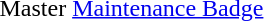<table>
<tr>
<td></td>
<td>Master <a href='#'>Maintenance Badge</a></td>
</tr>
<tr>
</tr>
</table>
